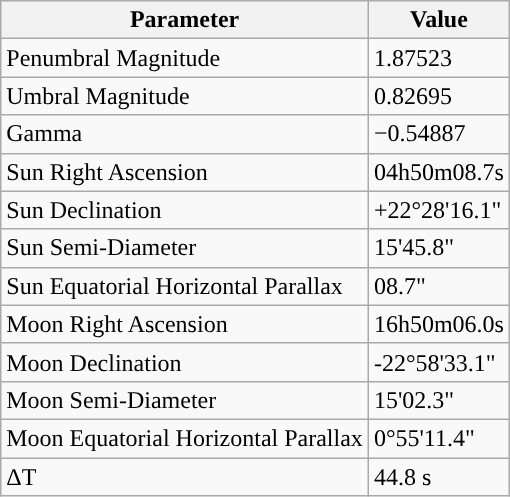<table class="wikitable">
<tr>
<th>Parameter</th>
<th>Value</th>
</tr>
<tr>
<td>Penumbral Magnitude</td>
<td>1.87523</td>
</tr>
<tr>
<td>Umbral Magnitude</td>
<td>0.82695</td>
</tr>
<tr>
<td>Gamma</td>
<td>−0.54887</td>
</tr>
<tr>
<td>Sun Right Ascension</td>
<td>04h50m08.7s</td>
</tr>
<tr>
<td>Sun Declination</td>
<td>+22°28'16.1"</td>
</tr>
<tr>
<td>Sun Semi-Diameter</td>
<td>15'45.8"</td>
</tr>
<tr>
<td>Sun Equatorial Horizontal Parallax</td>
<td>08.7"</td>
</tr>
<tr>
<td>Moon Right Ascension</td>
<td>16h50m06.0s</td>
</tr>
<tr>
<td>Moon Declination</td>
<td>-22°58'33.1"</td>
</tr>
<tr>
<td>Moon Semi-Diameter</td>
<td>15'02.3"</td>
</tr>
<tr>
<td>Moon Equatorial Horizontal Parallax</td>
<td>0°55'11.4"</td>
</tr>
<tr>
<td>ΔT</td>
<td>44.8 s</td>
</tr>
</table>
